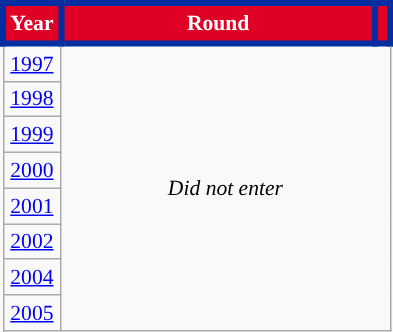<table class="wikitable" style="text-align: center; font-size:90%">
<tr style="color:white;">
<th style="background:#e00025; border: 4px solid #032ea1;">Year</th>
<th style="background:#e00025; border: 4px solid #032ea1; width:200px">Round</th>
<th style="background:#e00025; border: 4px solid #032ea1;"></th>
</tr>
<tr>
<td><a href='#'>1997</a></td>
<td colspan="2" rowspan="8"><em>Did not enter</em></td>
</tr>
<tr>
<td><a href='#'>1998</a></td>
</tr>
<tr>
<td><a href='#'>1999</a></td>
</tr>
<tr>
<td><a href='#'>2000</a></td>
</tr>
<tr>
<td><a href='#'>2001</a></td>
</tr>
<tr>
<td><a href='#'>2002</a></td>
</tr>
<tr>
<td><a href='#'>2004</a></td>
</tr>
<tr>
<td><a href='#'>2005</a></td>
</tr>
</table>
